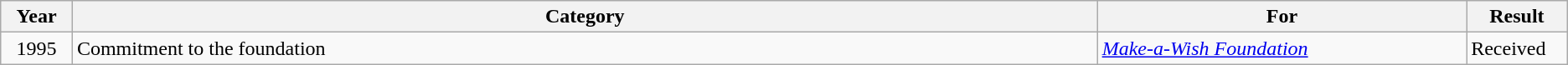<table class="wikitable">
<tr>
<th width="3.5%">Year</th>
<th width="50%">Category</th>
<th width="18%">For</th>
<th width="3.5%">Result</th>
</tr>
<tr valign="top">
<td align="center">1995</td>
<td>Commitment to the foundation</td>
<td><em><a href='#'>Make-a-Wish Foundation</a></em></td>
<td>Received</td>
</tr>
</table>
